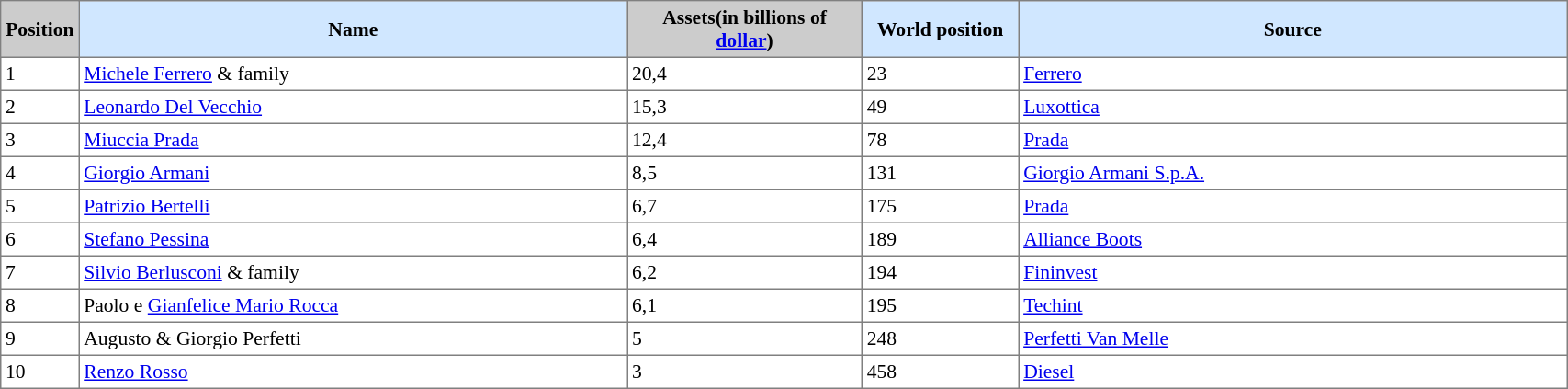<table border=1 style="border-collapse:collapse; font-size:90%;" cellpadding=3 cellspacing=0 width=90%>
<tr>
<td align="center" bgcolor="#CCCCCC" width="5%"><strong>Position</strong></td>
<td bgcolor="#D0E7FF" align="center" width="35%"><strong>Name</strong></td>
<td bgcolor="#cccccc" align="center" width="15%"><strong>Assets(in billions of <a href='#'>dollar</a>)</strong></td>
<td bgcolor="#D0E7FF" align="center" width="10%"><strong>World position</strong></td>
<td bgcolor="#D0E7FF" align="center" width="35%"><strong>Source</strong></td>
</tr>
<tr>
<td>1</td>
<td><a href='#'>Michele Ferrero</a> & family</td>
<td>20,4</td>
<td>23</td>
<td><a href='#'>Ferrero</a></td>
</tr>
<tr>
<td>2</td>
<td><a href='#'>Leonardo Del Vecchio</a></td>
<td>15,3</td>
<td>49</td>
<td><a href='#'>Luxottica</a></td>
</tr>
<tr>
<td>3</td>
<td><a href='#'>Miuccia Prada</a></td>
<td>12,4</td>
<td>78</td>
<td><a href='#'>Prada</a></td>
</tr>
<tr>
<td>4</td>
<td><a href='#'>Giorgio Armani</a></td>
<td>8,5</td>
<td>131</td>
<td><a href='#'>Giorgio Armani S.p.A.</a></td>
</tr>
<tr>
<td>5</td>
<td><a href='#'>Patrizio Bertelli</a></td>
<td>6,7</td>
<td>175</td>
<td><a href='#'>Prada</a></td>
</tr>
<tr>
<td>6</td>
<td><a href='#'>Stefano Pessina</a></td>
<td>6,4</td>
<td>189</td>
<td><a href='#'>Alliance Boots</a></td>
</tr>
<tr>
<td>7</td>
<td><a href='#'>Silvio Berlusconi</a> & family</td>
<td>6,2</td>
<td>194</td>
<td><a href='#'>Fininvest</a></td>
</tr>
<tr>
<td>8</td>
<td>Paolo e <a href='#'>Gianfelice Mario Rocca</a></td>
<td>6,1</td>
<td>195</td>
<td><a href='#'>Techint</a></td>
</tr>
<tr>
<td>9</td>
<td>Augusto & Giorgio Perfetti</td>
<td>5</td>
<td>248</td>
<td><a href='#'>Perfetti Van Melle</a></td>
</tr>
<tr>
<td>10</td>
<td><a href='#'>Renzo Rosso</a></td>
<td>3</td>
<td>458</td>
<td><a href='#'>Diesel</a></td>
</tr>
</table>
